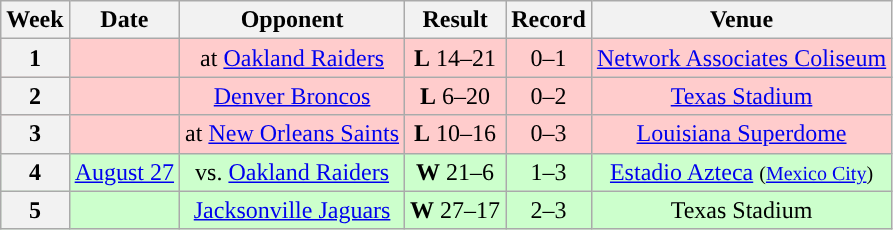<table class="wikitable" style="text-align:center">
<tr>
<th>Week</th>
<th>Date</th>
<th>Opponent</th>
<th>Result</th>
<th>Record</th>
<th>Venue</th>
</tr>
<tr style="background:#fcc">
<th>1</th>
<td></td>
<td>at <a href='#'>Oakland Raiders</a></td>
<td><strong>L</strong> 14–21</td>
<td>0–1</td>
<td><a href='#'>Network Associates Coliseum</a></td>
</tr>
<tr style="background:#fcc">
<th>2</th>
<td></td>
<td><a href='#'>Denver Broncos</a></td>
<td><strong>L</strong> 6–20</td>
<td>0–2</td>
<td><a href='#'>Texas Stadium</a></td>
</tr>
<tr style="background:#fcc">
<th>3</th>
<td></td>
<td>at <a href='#'>New Orleans Saints</a></td>
<td><strong>L</strong> 10–16</td>
<td>0–3</td>
<td><a href='#'>Louisiana Superdome</a></td>
</tr>
<tr style="background:#cfc">
<th>4</th>
<td><a href='#'>August 27</a></td>
<td>vs. <a href='#'>Oakland Raiders</a></td>
<td><strong>W</strong> 21–6</td>
<td>1–3</td>
<td> <a href='#'>Estadio Azteca</a> <small>(<a href='#'>Mexico City</a>)</small></td>
</tr>
<tr style="background:#cfc">
<th>5</th>
<td></td>
<td><a href='#'>Jacksonville Jaguars</a></td>
<td><strong>W</strong> 27–17</td>
<td>2–3</td>
<td>Texas Stadium</td>
</tr>
</table>
